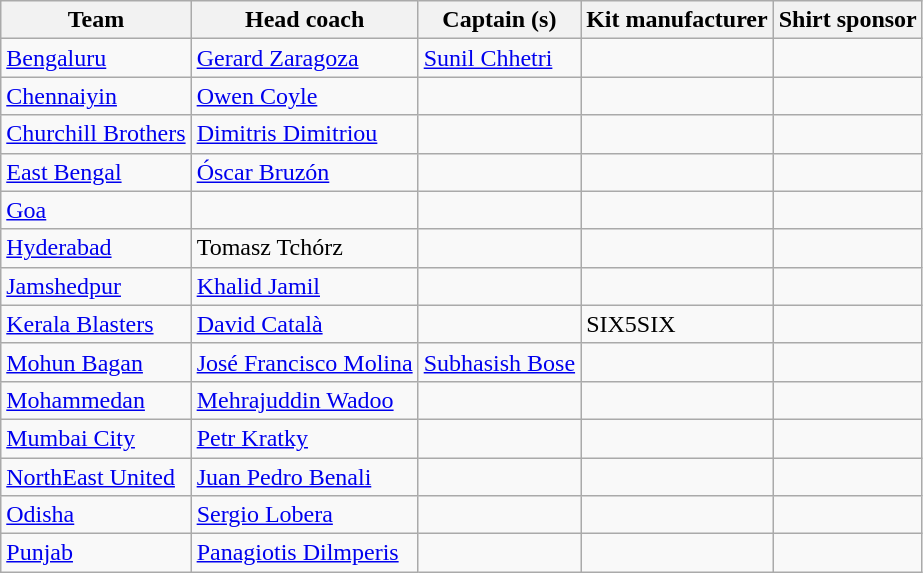<table class="wikitable">
<tr>
<th>Team</th>
<th>Head coach</th>
<th>Captain (s)</th>
<th>Kit manufacturer</th>
<th>Shirt sponsor</th>
</tr>
<tr>
<td><a href='#'>Bengaluru</a></td>
<td> <a href='#'>Gerard Zaragoza</a></td>
<td> <a href='#'>Sunil Chhetri</a></td>
<td></td>
<td></td>
</tr>
<tr>
<td><a href='#'>Chennaiyin</a></td>
<td> <a href='#'>Owen Coyle</a></td>
<td></td>
<td></td>
<td></td>
</tr>
<tr>
<td><a href='#'>Churchill Brothers</a></td>
<td> <a href='#'>Dimitris Dimitriou</a></td>
<td></td>
<td></td>
<td></td>
</tr>
<tr>
<td><a href='#'>East Bengal</a></td>
<td> <a href='#'>Óscar Bruzón</a></td>
<td></td>
<td></td>
<td></td>
</tr>
<tr>
<td><a href='#'>Goa</a></td>
<td></td>
<td></td>
<td></td>
<td></td>
</tr>
<tr>
<td><a href='#'>Hyderabad</a></td>
<td> Tomasz Tchórz</td>
<td></td>
<td></td>
<td></td>
</tr>
<tr>
<td><a href='#'>Jamshedpur</a></td>
<td> <a href='#'>Khalid Jamil</a></td>
<td></td>
<td></td>
<td></td>
</tr>
<tr>
<td><a href='#'>Kerala Blasters</a></td>
<td> <a href='#'>David Català</a></td>
<td></td>
<td>SIX5SIX</td>
<td></td>
</tr>
<tr>
<td><a href='#'>Mohun Bagan</a></td>
<td> <a href='#'>José Francisco Molina</a></td>
<td> <a href='#'>Subhasish Bose</a></td>
<td></td>
<td></td>
</tr>
<tr>
<td><a href='#'>Mohammedan</a></td>
<td> <a href='#'>Mehrajuddin Wadoo</a></td>
<td></td>
<td></td>
<td></td>
</tr>
<tr>
<td><a href='#'>Mumbai City</a></td>
<td> <a href='#'>Petr Kratky</a></td>
<td></td>
<td></td>
<td></td>
</tr>
<tr>
<td><a href='#'>NorthEast United</a></td>
<td> <a href='#'>Juan Pedro Benali</a></td>
<td></td>
<td></td>
<td></td>
</tr>
<tr>
<td><a href='#'>Odisha</a></td>
<td> <a href='#'>Sergio Lobera</a></td>
<td></td>
<td></td>
<td></td>
</tr>
<tr>
<td><a href='#'>Punjab</a></td>
<td> <a href='#'>Panagiotis Dilmperis</a></td>
<td></td>
<td></td>
<td></td>
</tr>
</table>
